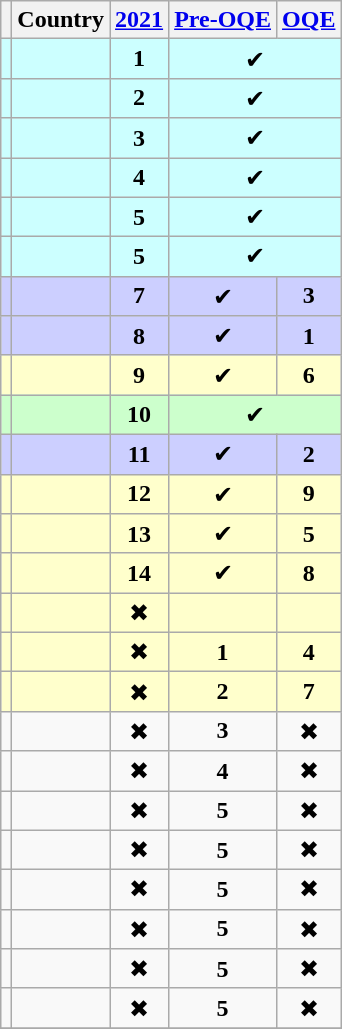<table class="wikitable sortable" style="text-align:center">
<tr>
<th></th>
<th>Country</th>
<th><a href='#'>2021</a></th>
<th><a href='#'>Pre-OQE</a></th>
<th><a href='#'>OQE</a></th>
</tr>
<tr style="background:#ccffff">
<td></td>
<td align=left></td>
<td><strong>1</strong></td>
<td colspan="2">✔</td>
</tr>
<tr style="background:#ccffff">
<td></td>
<td align=left></td>
<td><strong>2</strong></td>
<td colspan="2">✔</td>
</tr>
<tr style="background:#ccffff">
<td></td>
<td align=left></td>
<td><strong>3</strong></td>
<td colspan="2">✔</td>
</tr>
<tr style="background:#ccffff">
<td></td>
<td align=left></td>
<td><strong>4</strong></td>
<td colspan="2">✔</td>
</tr>
<tr style="background:#ccffff">
<td></td>
<td align=left></td>
<td><strong>5</strong></td>
<td colspan="2">✔</td>
</tr>
<tr style="background:#ccffff">
<td></td>
<td align=left></td>
<td><strong>5</strong></td>
<td colspan="2">✔</td>
</tr>
<tr style="background:#cccfff">
<td></td>
<td align=left></td>
<td><strong>7</strong></td>
<td>✔</td>
<td><strong>3</strong></td>
</tr>
<tr style="background:#cccfff">
<td></td>
<td align=left></td>
<td><strong>8</strong></td>
<td>✔</td>
<td><strong>1</strong></td>
</tr>
<tr style="background:#ffffcc">
<td></td>
<td align=left></td>
<td><strong>9</strong></td>
<td>✔</td>
<td><strong>6</strong></td>
</tr>
<tr style="background:#ccffcc">
<td></td>
<td align=left></td>
<td><strong>10</strong></td>
<td colspan="2">✔</td>
</tr>
<tr style="background:#cccfff">
<td></td>
<td align=left></td>
<td><strong>11</strong></td>
<td>✔</td>
<td><strong>2</strong></td>
</tr>
<tr style="background:#ffffcc">
<td></td>
<td align=left></td>
<td><strong>12</strong></td>
<td>✔</td>
<td><strong>9</strong></td>
</tr>
<tr style="background:#ffffcc">
<td></td>
<td align=left></td>
<td><strong>13</strong></td>
<td>✔</td>
<td><strong>5</strong></td>
</tr>
<tr style="background:#ffffcc">
<td></td>
<td align=left></td>
<td><strong>14</strong></td>
<td>✔</td>
<td><strong>8</strong></td>
</tr>
<tr style="background:#ffffcc">
<td></td>
<td align=left></td>
<td>✖</td>
<td></td>
<td></td>
</tr>
<tr style="background:#ffffcc">
<td></td>
<td align=left></td>
<td>✖</td>
<td><strong>1</strong></td>
<td><strong>4</strong></td>
</tr>
<tr style="background:#ffffcc">
<td></td>
<td align=left></td>
<td>✖</td>
<td><strong>2</strong></td>
<td><strong>7</strong></td>
</tr>
<tr>
<td></td>
<td align=left></td>
<td>✖</td>
<td><strong>3</strong></td>
<td>✖</td>
</tr>
<tr>
<td></td>
<td align=left></td>
<td>✖</td>
<td><strong>4</strong></td>
<td>✖</td>
</tr>
<tr>
<td></td>
<td align=left></td>
<td>✖</td>
<td><strong>5</strong></td>
<td>✖</td>
</tr>
<tr>
<td></td>
<td align=left></td>
<td>✖</td>
<td><strong>5</strong></td>
<td>✖</td>
</tr>
<tr>
<td></td>
<td align=left></td>
<td>✖</td>
<td><strong>5</strong></td>
<td>✖</td>
</tr>
<tr>
<td></td>
<td align=left></td>
<td>✖</td>
<td><strong>5</strong></td>
<td>✖</td>
</tr>
<tr>
<td></td>
<td align=left></td>
<td>✖</td>
<td><strong>5</strong></td>
<td>✖</td>
</tr>
<tr>
<td></td>
<td align=left></td>
<td>✖</td>
<td><strong>5</strong></td>
<td>✖</td>
</tr>
<tr>
</tr>
</table>
